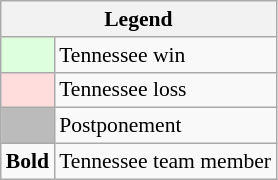<table class="wikitable" style="font-size:90%">
<tr>
<th colspan="2">Legend</th>
</tr>
<tr>
<td bgcolor="#ddffdd"> </td>
<td>Tennessee win</td>
</tr>
<tr>
<td bgcolor="#ffdddd"> </td>
<td>Tennessee loss</td>
</tr>
<tr>
<td bgcolor="#bbbbbb"> </td>
<td>Postponement</td>
</tr>
<tr>
<td><strong>Bold</strong></td>
<td>Tennessee team member</td>
</tr>
</table>
